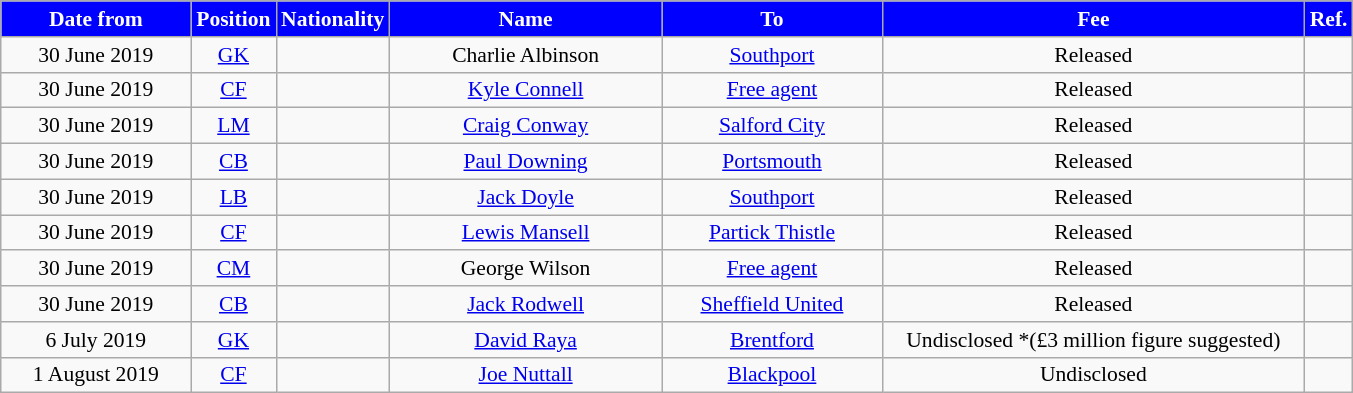<table class="wikitable"  style="text-align:center; font-size:90%; ">
<tr>
<th style="background:#0000FF; color:white; width:120px;">Date from</th>
<th style="background:#0000FF; color:white; width:50px;">Position</th>
<th style="background:#0000FF; color:white; width:50px;">Nationality</th>
<th style="background:#0000FF; color:white; width:175px;">Name</th>
<th style="background:#0000FF; color:white; width:140px;">To</th>
<th style="background:#0000FF; color:white; width:275px;">Fee</th>
<th style="background:#0000FF; color:white; width:25px;">Ref.</th>
</tr>
<tr>
<td>30 June 2019</td>
<td><a href='#'>GK</a></td>
<td></td>
<td>Charlie Albinson</td>
<td> <a href='#'>Southport</a></td>
<td>Released</td>
<td></td>
</tr>
<tr>
<td>30 June 2019</td>
<td><a href='#'>CF</a></td>
<td></td>
<td><a href='#'>Kyle Connell</a></td>
<td> <a href='#'>Free agent</a></td>
<td>Released</td>
<td></td>
</tr>
<tr>
<td>30 June 2019</td>
<td><a href='#'>LM</a></td>
<td></td>
<td><a href='#'>Craig Conway</a></td>
<td> <a href='#'>Salford City</a></td>
<td>Released</td>
<td></td>
</tr>
<tr>
<td>30 June 2019</td>
<td><a href='#'>CB</a></td>
<td></td>
<td><a href='#'>Paul Downing</a></td>
<td> <a href='#'>Portsmouth</a></td>
<td>Released</td>
<td></td>
</tr>
<tr>
<td>30 June 2019</td>
<td><a href='#'>LB</a></td>
<td></td>
<td><a href='#'>Jack Doyle</a></td>
<td> <a href='#'>Southport</a></td>
<td>Released</td>
<td></td>
</tr>
<tr>
<td>30 June 2019</td>
<td><a href='#'>CF</a></td>
<td></td>
<td><a href='#'>Lewis Mansell</a></td>
<td> <a href='#'>Partick Thistle</a></td>
<td>Released</td>
<td></td>
</tr>
<tr>
<td>30 June 2019</td>
<td><a href='#'>CM</a></td>
<td></td>
<td>George Wilson</td>
<td> <a href='#'>Free agent</a></td>
<td>Released</td>
<td></td>
</tr>
<tr>
<td>30 June 2019</td>
<td><a href='#'>CB</a></td>
<td></td>
<td><a href='#'>Jack Rodwell</a></td>
<td> <a href='#'>Sheffield United</a></td>
<td>Released</td>
<td></td>
</tr>
<tr>
<td>6 July 2019</td>
<td><a href='#'>GK</a></td>
<td></td>
<td><a href='#'>David Raya</a></td>
<td> <a href='#'>Brentford</a></td>
<td>Undisclosed *(£3 million figure suggested)</td>
<td></td>
</tr>
<tr>
<td>1 August 2019</td>
<td><a href='#'>CF</a></td>
<td></td>
<td><a href='#'>Joe Nuttall</a></td>
<td> <a href='#'>Blackpool</a></td>
<td>Undisclosed</td>
<td></td>
</tr>
</table>
